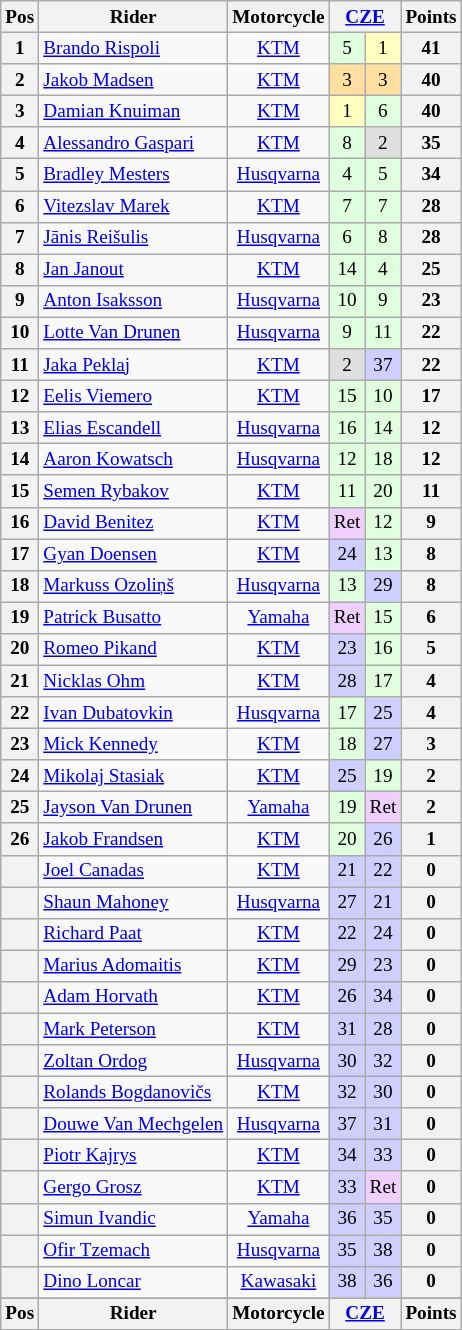<table class="wikitable" style="font-size: 80%; text-align:center">
<tr valign="top">
<th valign="middle">Pos</th>
<th valign="middle">Rider</th>
<th valign="middle">Motorcycle</th>
<th colspan=2><a href='#'>CZE</a><br></th>
<th valign="middle">Points</th>
</tr>
<tr>
<th>1</th>
<td align=left> <a href='#'>Brando Rispoli</a></td>
<td><a href='#'>KTM</a></td>
<td style="background:#dfffdf;">5</td>
<td style="background:#ffffbf;">1</td>
<th>41</th>
</tr>
<tr>
<th>2</th>
<td align=left> <a href='#'>Jakob Madsen</a></td>
<td><a href='#'>KTM</a></td>
<td style="background:#ffdf9f;">3</td>
<td style="background:#ffdf9f;">3</td>
<th>40</th>
</tr>
<tr>
<th>3</th>
<td align=left> <a href='#'>Damian Knuiman</a></td>
<td><a href='#'>KTM</a></td>
<td style="background:#ffffbf;">1</td>
<td style="background:#dfffdf;">6</td>
<th>40</th>
</tr>
<tr>
<th>4</th>
<td align=left> <a href='#'>Alessandro Gaspari</a></td>
<td><a href='#'>KTM</a></td>
<td style="background:#dfffdf;">8</td>
<td style="background:#dfdfdf;">2</td>
<th>35</th>
</tr>
<tr>
<th>5</th>
<td align=left> <a href='#'>Bradley Mesters</a></td>
<td><a href='#'>Husqvarna</a></td>
<td style="background:#dfffdf;">4</td>
<td style="background:#dfffdf;">5</td>
<th>34</th>
</tr>
<tr>
<th>6</th>
<td align=left> <a href='#'>Vitezslav Marek</a></td>
<td><a href='#'>KTM</a></td>
<td style="background:#dfffdf;">7</td>
<td style="background:#dfffdf;">7</td>
<th>28</th>
</tr>
<tr>
<th>7</th>
<td align=left> <a href='#'>Jānis Reišulis</a></td>
<td><a href='#'>Husqvarna</a></td>
<td style="background:#dfffdf;">6</td>
<td style="background:#dfffdf;">8</td>
<th>28</th>
</tr>
<tr>
<th>8</th>
<td align=left> <a href='#'>Jan Janout</a></td>
<td><a href='#'>KTM</a></td>
<td style="background:#dfffdf;">14</td>
<td style="background:#dfffdf;">4</td>
<th>25</th>
</tr>
<tr>
<th>9</th>
<td align=left> <a href='#'>Anton Isaksson</a></td>
<td><a href='#'>Husqvarna</a></td>
<td style="background:#dfffdf;">10</td>
<td style="background:#dfffdf;">9</td>
<th>23</th>
</tr>
<tr>
<th>10</th>
<td align=left> <a href='#'>Lotte Van Drunen</a></td>
<td><a href='#'>Husqvarna</a></td>
<td style="background:#dfffdf;">9</td>
<td style="background:#dfffdf;">11</td>
<th>22</th>
</tr>
<tr>
<th>11</th>
<td align=left> <a href='#'>Jaka Peklaj</a></td>
<td><a href='#'>KTM</a></td>
<td style="background:#dfdfdf;">2</td>
<td style="background:#cfcfff;">37</td>
<th>22</th>
</tr>
<tr>
<th>12</th>
<td align=left> <a href='#'>Eelis Viemero</a></td>
<td><a href='#'>KTM</a></td>
<td style="background:#dfffdf;">15</td>
<td style="background:#dfffdf;">10</td>
<th>17</th>
</tr>
<tr>
<th>13</th>
<td align=left> <a href='#'>Elias Escandell</a></td>
<td><a href='#'>Husqvarna</a></td>
<td style="background:#dfffdf;">16</td>
<td style="background:#dfffdf;">14</td>
<th>12</th>
</tr>
<tr>
<th>14</th>
<td align=left> <a href='#'>Aaron Kowatsch</a></td>
<td><a href='#'>Husqvarna</a></td>
<td style="background:#dfffdf;">12</td>
<td style="background:#dfffdf;">18</td>
<th>12</th>
</tr>
<tr>
<th>15</th>
<td align=left> <a href='#'>Semen Rybakov</a></td>
<td><a href='#'>KTM</a></td>
<td style="background:#dfffdf;">11</td>
<td style="background:#dfffdf;">20</td>
<th>11</th>
</tr>
<tr>
<th>16</th>
<td align=left> <a href='#'>David Benitez</a></td>
<td><a href='#'>KTM</a></td>
<td style="background:#efcfff;">Ret</td>
<td style="background:#dfffdf;">12</td>
<th>9</th>
</tr>
<tr>
<th>17</th>
<td align=left> <a href='#'>Gyan Doensen</a></td>
<td><a href='#'>KTM</a></td>
<td style="background:#cfcfff;">24</td>
<td style="background:#dfffdf;">13</td>
<th>8</th>
</tr>
<tr>
<th>18</th>
<td align=left> <a href='#'>Markuss Ozoliņš</a></td>
<td><a href='#'>Husqvarna</a></td>
<td style="background:#dfffdf;">13</td>
<td style="background:#cfcfff;">29</td>
<th>8</th>
</tr>
<tr>
<th>19</th>
<td align=left> <a href='#'>Patrick Busatto</a></td>
<td><a href='#'>Yamaha</a></td>
<td style="background:#efcfff;">Ret</td>
<td style="background:#dfffdf;">15</td>
<th>6</th>
</tr>
<tr>
<th>20</th>
<td align=left> <a href='#'>Romeo Pikand</a></td>
<td><a href='#'>KTM</a></td>
<td style="background:#cfcfff;">23</td>
<td style="background:#dfffdf;">16</td>
<th>5</th>
</tr>
<tr>
<th>21</th>
<td align=left> <a href='#'>Nicklas Ohm</a></td>
<td><a href='#'>KTM</a></td>
<td style="background:#cfcfff;">28</td>
<td style="background:#dfffdf;">17</td>
<th>4</th>
</tr>
<tr>
<th>22</th>
<td align=left> <a href='#'>Ivan Dubatovkin</a></td>
<td><a href='#'>Husqvarna</a></td>
<td style="background:#dfffdf;">17</td>
<td style="background:#cfcfff;">25</td>
<th>4</th>
</tr>
<tr>
<th>23</th>
<td align=left> <a href='#'>Mick Kennedy</a></td>
<td><a href='#'>KTM</a></td>
<td style="background:#dfffdf;">18</td>
<td style="background:#cfcfff;">27</td>
<th>3</th>
</tr>
<tr>
<th>24</th>
<td align=left> <a href='#'>Mikolaj Stasiak</a></td>
<td><a href='#'>KTM</a></td>
<td style="background:#cfcfff;">25</td>
<td style="background:#dfffdf;">19</td>
<th>2</th>
</tr>
<tr>
<th>25</th>
<td align=left> <a href='#'>Jayson Van Drunen</a></td>
<td><a href='#'>Yamaha</a></td>
<td style="background:#dfffdf;">19</td>
<td style="background:#efcfff;">Ret</td>
<th>2</th>
</tr>
<tr>
<th>26</th>
<td align=left> <a href='#'>Jakob Frandsen</a></td>
<td><a href='#'>KTM</a></td>
<td style="background:#dfffdf;">20</td>
<td style="background:#cfcfff;">26</td>
<th>1</th>
</tr>
<tr>
<th></th>
<td align=left> <a href='#'>Joel Canadas</a></td>
<td><a href='#'>KTM</a></td>
<td style="background:#cfcfff;">21</td>
<td style="background:#cfcfff;">22</td>
<th>0</th>
</tr>
<tr>
<th></th>
<td align=left> <a href='#'>Shaun Mahoney</a></td>
<td><a href='#'>Husqvarna</a></td>
<td style="background:#cfcfff;">27</td>
<td style="background:#cfcfff;">21</td>
<th>0</th>
</tr>
<tr>
<th></th>
<td align=left> <a href='#'>Richard Paat</a></td>
<td><a href='#'>KTM</a></td>
<td style="background:#cfcfff;">22</td>
<td style="background:#cfcfff;">24</td>
<th>0</th>
</tr>
<tr>
<th></th>
<td align=left> <a href='#'>Marius Adomaitis</a></td>
<td><a href='#'>KTM</a></td>
<td style="background:#cfcfff;">29</td>
<td style="background:#cfcfff;">23</td>
<th>0</th>
</tr>
<tr>
<th></th>
<td align=left> <a href='#'>Adam Horvath</a></td>
<td><a href='#'>KTM</a></td>
<td style="background:#cfcfff;">26</td>
<td style="background:#cfcfff;">34</td>
<th>0</th>
</tr>
<tr>
<th></th>
<td align=left> <a href='#'>Mark Peterson</a></td>
<td><a href='#'>KTM</a></td>
<td style="background:#cfcfff;">31</td>
<td style="background:#cfcfff;">28</td>
<th>0</th>
</tr>
<tr>
<th></th>
<td align=left> <a href='#'>Zoltan Ordog</a></td>
<td><a href='#'>Husqvarna</a></td>
<td style="background:#cfcfff;">30</td>
<td style="background:#cfcfff;">32</td>
<th>0</th>
</tr>
<tr>
<th></th>
<td align=left> <a href='#'>Rolands Bogdanovičs</a></td>
<td><a href='#'>KTM</a></td>
<td style="background:#cfcfff;">32</td>
<td style="background:#cfcfff;">30</td>
<th>0</th>
</tr>
<tr>
<th></th>
<td align=left> <a href='#'>Douwe Van Mechgelen</a></td>
<td><a href='#'>Husqvarna</a></td>
<td style="background:#cfcfff;">37</td>
<td style="background:#cfcfff;">31</td>
<th>0</th>
</tr>
<tr>
<th></th>
<td align=left> <a href='#'>Piotr Kajrys</a></td>
<td><a href='#'>KTM</a></td>
<td style="background:#cfcfff;">34</td>
<td style="background:#cfcfff;">33</td>
<th>0</th>
</tr>
<tr>
<th></th>
<td align=left> <a href='#'>Gergo Grosz</a></td>
<td><a href='#'>KTM</a></td>
<td style="background:#cfcfff;">33</td>
<td style="background:#efcfff;">Ret</td>
<th>0</th>
</tr>
<tr>
<th></th>
<td align=left> <a href='#'>Simun Ivandic</a></td>
<td><a href='#'>Yamaha</a></td>
<td style="background:#cfcfff;">36</td>
<td style="background:#cfcfff;">35</td>
<th>0</th>
</tr>
<tr>
<th></th>
<td align=left> <a href='#'>Ofir Tzemach</a></td>
<td><a href='#'>Husqvarna</a></td>
<td style="background:#cfcfff;">35</td>
<td style="background:#cfcfff;">38</td>
<th>0</th>
</tr>
<tr>
<th></th>
<td align=left> <a href='#'>Dino Loncar</a></td>
<td><a href='#'>Kawasaki</a></td>
<td style="background:#cfcfff;">38</td>
<td style="background:#cfcfff;">36</td>
<th>0</th>
</tr>
<tr>
</tr>
<tr valign="top">
<th valign="middle">Pos</th>
<th valign="middle">Rider</th>
<th valign="middle">Motorcycle</th>
<th colspan=2><a href='#'>CZE</a><br></th>
<th valign="middle">Points</th>
</tr>
<tr>
</tr>
</table>
